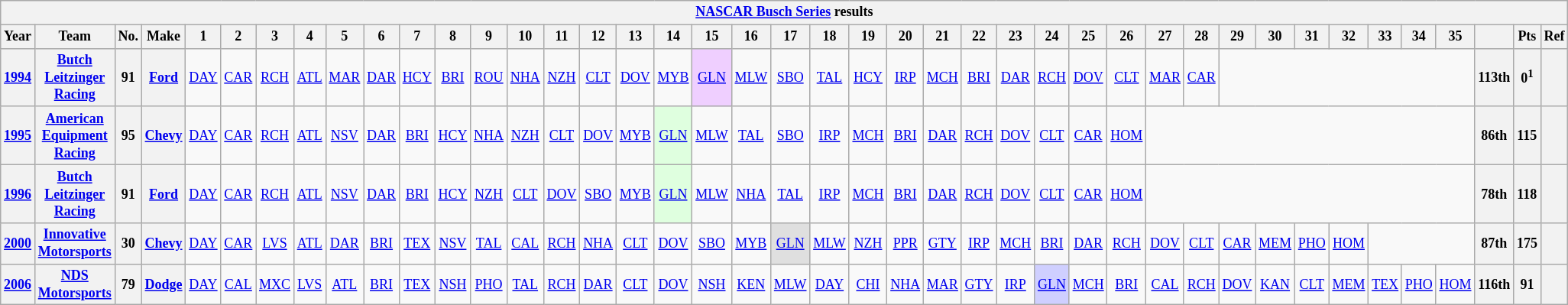<table class="wikitable" style="text-align:center; font-size:75%">
<tr>
<th colspan=42><a href='#'>NASCAR Busch Series</a> results</th>
</tr>
<tr>
<th>Year</th>
<th>Team</th>
<th>No.</th>
<th>Make</th>
<th>1</th>
<th>2</th>
<th>3</th>
<th>4</th>
<th>5</th>
<th>6</th>
<th>7</th>
<th>8</th>
<th>9</th>
<th>10</th>
<th>11</th>
<th>12</th>
<th>13</th>
<th>14</th>
<th>15</th>
<th>16</th>
<th>17</th>
<th>18</th>
<th>19</th>
<th>20</th>
<th>21</th>
<th>22</th>
<th>23</th>
<th>24</th>
<th>25</th>
<th>26</th>
<th>27</th>
<th>28</th>
<th>29</th>
<th>30</th>
<th>31</th>
<th>32</th>
<th>33</th>
<th>34</th>
<th>35</th>
<th></th>
<th>Pts</th>
<th>Ref</th>
</tr>
<tr>
<th><a href='#'>1994</a></th>
<th><a href='#'>Butch Leitzinger Racing</a></th>
<th>91</th>
<th><a href='#'>Ford</a></th>
<td><a href='#'>DAY</a></td>
<td><a href='#'>CAR</a></td>
<td><a href='#'>RCH</a></td>
<td><a href='#'>ATL</a></td>
<td><a href='#'>MAR</a></td>
<td><a href='#'>DAR</a></td>
<td><a href='#'>HCY</a></td>
<td><a href='#'>BRI</a></td>
<td><a href='#'>ROU</a></td>
<td><a href='#'>NHA</a></td>
<td><a href='#'>NZH</a></td>
<td><a href='#'>CLT</a></td>
<td><a href='#'>DOV</a></td>
<td><a href='#'>MYB</a></td>
<td style="background:#EFCFFF;"><a href='#'>GLN</a><br></td>
<td><a href='#'>MLW</a></td>
<td><a href='#'>SBO</a></td>
<td><a href='#'>TAL</a></td>
<td><a href='#'>HCY</a></td>
<td><a href='#'>IRP</a></td>
<td><a href='#'>MCH</a></td>
<td><a href='#'>BRI</a></td>
<td><a href='#'>DAR</a></td>
<td><a href='#'>RCH</a></td>
<td><a href='#'>DOV</a></td>
<td><a href='#'>CLT</a></td>
<td><a href='#'>MAR</a></td>
<td><a href='#'>CAR</a></td>
<td colspan=7></td>
<th>113th</th>
<th>0<sup>1</sup></th>
<th></th>
</tr>
<tr>
<th><a href='#'>1995</a></th>
<th><a href='#'>American Equipment Racing</a></th>
<th>95</th>
<th><a href='#'>Chevy</a></th>
<td><a href='#'>DAY</a></td>
<td><a href='#'>CAR</a></td>
<td><a href='#'>RCH</a></td>
<td><a href='#'>ATL</a></td>
<td><a href='#'>NSV</a></td>
<td><a href='#'>DAR</a></td>
<td><a href='#'>BRI</a></td>
<td><a href='#'>HCY</a></td>
<td><a href='#'>NHA</a></td>
<td><a href='#'>NZH</a></td>
<td><a href='#'>CLT</a></td>
<td><a href='#'>DOV</a></td>
<td><a href='#'>MYB</a></td>
<td style="background:#DFFFDF;"><a href='#'>GLN</a><br></td>
<td><a href='#'>MLW</a></td>
<td><a href='#'>TAL</a></td>
<td><a href='#'>SBO</a></td>
<td><a href='#'>IRP</a></td>
<td><a href='#'>MCH</a></td>
<td><a href='#'>BRI</a></td>
<td><a href='#'>DAR</a></td>
<td><a href='#'>RCH</a></td>
<td><a href='#'>DOV</a></td>
<td><a href='#'>CLT</a></td>
<td><a href='#'>CAR</a></td>
<td><a href='#'>HOM</a></td>
<td colspan=9></td>
<th>86th</th>
<th>115</th>
<th></th>
</tr>
<tr>
<th><a href='#'>1996</a></th>
<th><a href='#'>Butch Leitzinger Racing</a></th>
<th>91</th>
<th><a href='#'>Ford</a></th>
<td><a href='#'>DAY</a></td>
<td><a href='#'>CAR</a></td>
<td><a href='#'>RCH</a></td>
<td><a href='#'>ATL</a></td>
<td><a href='#'>NSV</a></td>
<td><a href='#'>DAR</a></td>
<td><a href='#'>BRI</a></td>
<td><a href='#'>HCY</a></td>
<td><a href='#'>NZH</a></td>
<td><a href='#'>CLT</a></td>
<td><a href='#'>DOV</a></td>
<td><a href='#'>SBO</a></td>
<td><a href='#'>MYB</a></td>
<td style="background:#DFFFDF;"><a href='#'>GLN</a><br></td>
<td><a href='#'>MLW</a></td>
<td><a href='#'>NHA</a></td>
<td><a href='#'>TAL</a></td>
<td><a href='#'>IRP</a></td>
<td><a href='#'>MCH</a></td>
<td><a href='#'>BRI</a></td>
<td><a href='#'>DAR</a></td>
<td><a href='#'>RCH</a></td>
<td><a href='#'>DOV</a></td>
<td><a href='#'>CLT</a></td>
<td><a href='#'>CAR</a></td>
<td><a href='#'>HOM</a></td>
<td colspan=9></td>
<th>78th</th>
<th>118</th>
<th></th>
</tr>
<tr>
<th><a href='#'>2000</a></th>
<th><a href='#'>Innovative Motorsports</a></th>
<th>30</th>
<th><a href='#'>Chevy</a></th>
<td><a href='#'>DAY</a></td>
<td><a href='#'>CAR</a></td>
<td><a href='#'>LVS</a></td>
<td><a href='#'>ATL</a></td>
<td><a href='#'>DAR</a></td>
<td><a href='#'>BRI</a></td>
<td><a href='#'>TEX</a></td>
<td><a href='#'>NSV</a></td>
<td><a href='#'>TAL</a></td>
<td><a href='#'>CAL</a></td>
<td><a href='#'>RCH</a></td>
<td><a href='#'>NHA</a></td>
<td><a href='#'>CLT</a></td>
<td><a href='#'>DOV</a></td>
<td><a href='#'>SBO</a></td>
<td><a href='#'>MYB</a></td>
<td style="background:#DFDFDF;"><a href='#'>GLN</a><br></td>
<td><a href='#'>MLW</a></td>
<td><a href='#'>NZH</a></td>
<td><a href='#'>PPR</a></td>
<td><a href='#'>GTY</a></td>
<td><a href='#'>IRP</a></td>
<td><a href='#'>MCH</a></td>
<td><a href='#'>BRI</a></td>
<td><a href='#'>DAR</a></td>
<td><a href='#'>RCH</a></td>
<td><a href='#'>DOV</a></td>
<td><a href='#'>CLT</a></td>
<td><a href='#'>CAR</a></td>
<td><a href='#'>MEM</a></td>
<td><a href='#'>PHO</a></td>
<td><a href='#'>HOM</a></td>
<td colspan=3></td>
<th>87th</th>
<th>175</th>
<th></th>
</tr>
<tr>
<th><a href='#'>2006</a></th>
<th><a href='#'>NDS Motorsports</a></th>
<th>79</th>
<th><a href='#'>Dodge</a></th>
<td><a href='#'>DAY</a></td>
<td><a href='#'>CAL</a></td>
<td><a href='#'>MXC</a></td>
<td><a href='#'>LVS</a></td>
<td><a href='#'>ATL</a></td>
<td><a href='#'>BRI</a></td>
<td><a href='#'>TEX</a></td>
<td><a href='#'>NSH</a></td>
<td><a href='#'>PHO</a></td>
<td><a href='#'>TAL</a></td>
<td><a href='#'>RCH</a></td>
<td><a href='#'>DAR</a></td>
<td><a href='#'>CLT</a></td>
<td><a href='#'>DOV</a></td>
<td><a href='#'>NSH</a></td>
<td><a href='#'>KEN</a></td>
<td><a href='#'>MLW</a></td>
<td><a href='#'>DAY</a></td>
<td><a href='#'>CHI</a></td>
<td><a href='#'>NHA</a></td>
<td><a href='#'>MAR</a></td>
<td><a href='#'>GTY</a></td>
<td><a href='#'>IRP</a></td>
<td style="background:#CFCFFF;"><a href='#'>GLN</a><br></td>
<td><a href='#'>MCH</a></td>
<td><a href='#'>BRI</a></td>
<td><a href='#'>CAL</a></td>
<td><a href='#'>RCH</a></td>
<td><a href='#'>DOV</a></td>
<td><a href='#'>KAN</a></td>
<td><a href='#'>CLT</a></td>
<td><a href='#'>MEM</a></td>
<td><a href='#'>TEX</a></td>
<td><a href='#'>PHO</a></td>
<td><a href='#'>HOM</a></td>
<th>116th</th>
<th>91</th>
<th></th>
</tr>
</table>
